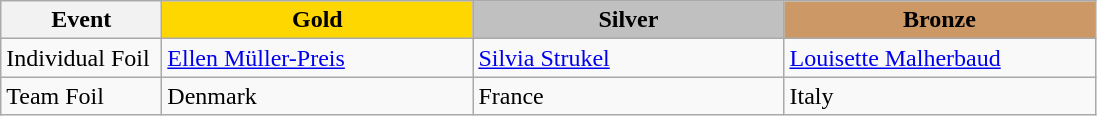<table class="wikitable">
<tr>
<th width="100">Event</th>
<th style="background-color:gold;" width="200"> Gold</th>
<th style="background-color:silver;" width="200"> Silver</th>
<th style="background-color:#CC9966;" width="200"> Bronze</th>
</tr>
<tr>
<td>Individual Foil</td>
<td> <a href='#'>Ellen Müller-Preis</a></td>
<td> <a href='#'>Silvia Strukel</a></td>
<td> <a href='#'>Louisette Malherbaud</a></td>
</tr>
<tr>
<td>Team Foil</td>
<td> Denmark</td>
<td> France</td>
<td> Italy</td>
</tr>
</table>
